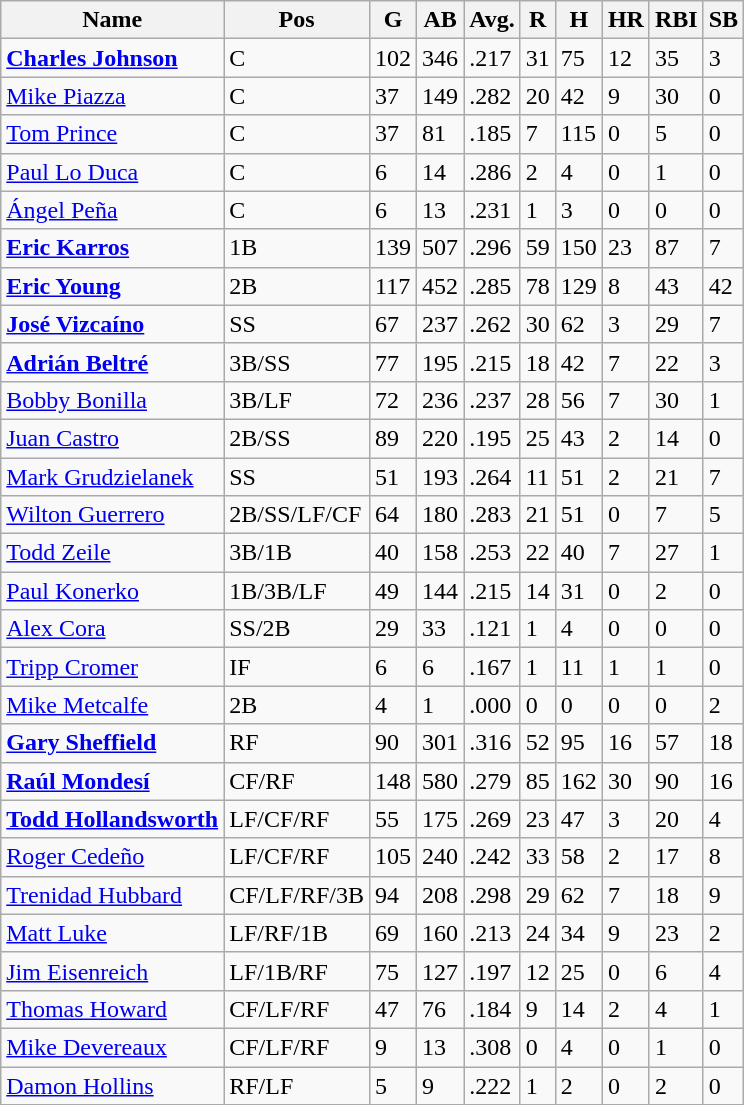<table class="wikitable sortable" style="text-align:left">
<tr>
<th>Name</th>
<th>Pos</th>
<th>G</th>
<th>AB</th>
<th>Avg.</th>
<th>R</th>
<th>H</th>
<th>HR</th>
<th>RBI</th>
<th>SB</th>
</tr>
<tr>
<td><strong><a href='#'>Charles Johnson</a></strong></td>
<td>C</td>
<td>102</td>
<td>346</td>
<td>.217</td>
<td>31</td>
<td>75</td>
<td>12</td>
<td>35</td>
<td>3</td>
</tr>
<tr>
<td><a href='#'>Mike Piazza</a></td>
<td>C</td>
<td>37</td>
<td>149</td>
<td>.282</td>
<td>20</td>
<td>42</td>
<td>9</td>
<td>30</td>
<td>0</td>
</tr>
<tr>
<td><a href='#'>Tom Prince</a></td>
<td>C</td>
<td>37</td>
<td>81</td>
<td>.185</td>
<td>7</td>
<td>115</td>
<td>0</td>
<td>5</td>
<td>0</td>
</tr>
<tr>
<td><a href='#'>Paul Lo Duca</a></td>
<td>C</td>
<td>6</td>
<td>14</td>
<td>.286</td>
<td>2</td>
<td>4</td>
<td>0</td>
<td>1</td>
<td>0</td>
</tr>
<tr>
<td><a href='#'>Ángel Peña</a></td>
<td>C</td>
<td>6</td>
<td>13</td>
<td>.231</td>
<td>1</td>
<td>3</td>
<td>0</td>
<td>0</td>
<td>0</td>
</tr>
<tr>
<td><strong><a href='#'>Eric Karros</a></strong></td>
<td>1B</td>
<td>139</td>
<td>507</td>
<td>.296</td>
<td>59</td>
<td>150</td>
<td>23</td>
<td>87</td>
<td>7</td>
</tr>
<tr>
<td><strong><a href='#'>Eric Young</a></strong></td>
<td>2B</td>
<td>117</td>
<td>452</td>
<td>.285</td>
<td>78</td>
<td>129</td>
<td>8</td>
<td>43</td>
<td>42</td>
</tr>
<tr>
<td><strong><a href='#'>José Vizcaíno</a>	</strong></td>
<td>SS</td>
<td>67</td>
<td>237</td>
<td>.262</td>
<td>30</td>
<td>62</td>
<td>3</td>
<td>29</td>
<td>7</td>
</tr>
<tr>
<td><strong><a href='#'>Adrián Beltré</a></strong></td>
<td>3B/SS</td>
<td>77</td>
<td>195</td>
<td>.215</td>
<td>18</td>
<td>42</td>
<td>7</td>
<td>22</td>
<td>3</td>
</tr>
<tr>
<td><a href='#'>Bobby Bonilla</a></td>
<td>3B/LF</td>
<td>72</td>
<td>236</td>
<td>.237</td>
<td>28</td>
<td>56</td>
<td>7</td>
<td>30</td>
<td>1</td>
</tr>
<tr>
<td><a href='#'>Juan Castro</a></td>
<td>2B/SS</td>
<td>89</td>
<td>220</td>
<td>.195</td>
<td>25</td>
<td>43</td>
<td>2</td>
<td>14</td>
<td>0</td>
</tr>
<tr>
<td><a href='#'>Mark Grudzielanek</a></td>
<td>SS</td>
<td>51</td>
<td>193</td>
<td>.264</td>
<td>11</td>
<td>51</td>
<td>2</td>
<td>21</td>
<td>7</td>
</tr>
<tr>
<td><a href='#'>Wilton Guerrero</a></td>
<td>2B/SS/LF/CF</td>
<td>64</td>
<td>180</td>
<td>.283</td>
<td>21</td>
<td>51</td>
<td>0</td>
<td>7</td>
<td>5</td>
</tr>
<tr>
<td><a href='#'>Todd Zeile</a></td>
<td>3B/1B</td>
<td>40</td>
<td>158</td>
<td>.253</td>
<td>22</td>
<td>40</td>
<td>7</td>
<td>27</td>
<td>1</td>
</tr>
<tr>
<td><a href='#'>Paul Konerko</a></td>
<td>1B/3B/LF</td>
<td>49</td>
<td>144</td>
<td>.215</td>
<td>14</td>
<td>31</td>
<td>0</td>
<td>2</td>
<td>0</td>
</tr>
<tr>
<td><a href='#'>Alex Cora</a></td>
<td>SS/2B</td>
<td>29</td>
<td>33</td>
<td>.121</td>
<td>1</td>
<td>4</td>
<td>0</td>
<td>0</td>
<td>0</td>
</tr>
<tr>
<td><a href='#'>Tripp Cromer</a></td>
<td>IF</td>
<td>6</td>
<td>6</td>
<td>.167</td>
<td>1</td>
<td>11</td>
<td>1</td>
<td>1</td>
<td>0</td>
</tr>
<tr>
<td><a href='#'>Mike Metcalfe</a></td>
<td>2B</td>
<td>4</td>
<td>1</td>
<td>.000</td>
<td>0</td>
<td>0</td>
<td>0</td>
<td>0</td>
<td>2</td>
</tr>
<tr>
<td><strong><a href='#'>Gary Sheffield</a></strong></td>
<td>RF</td>
<td>90</td>
<td>301</td>
<td>.316</td>
<td>52</td>
<td>95</td>
<td>16</td>
<td>57</td>
<td>18</td>
</tr>
<tr>
<td><strong><a href='#'>Raúl Mondesí</a></strong></td>
<td>CF/RF</td>
<td>148</td>
<td>580</td>
<td>.279</td>
<td>85</td>
<td>162</td>
<td>30</td>
<td>90</td>
<td>16</td>
</tr>
<tr>
<td><strong><a href='#'>Todd Hollandsworth</a></strong></td>
<td>LF/CF/RF</td>
<td>55</td>
<td>175</td>
<td>.269</td>
<td>23</td>
<td>47</td>
<td>3</td>
<td>20</td>
<td>4</td>
</tr>
<tr>
<td><a href='#'>Roger Cedeño</a></td>
<td>LF/CF/RF</td>
<td>105</td>
<td>240</td>
<td>.242</td>
<td>33</td>
<td>58</td>
<td>2</td>
<td>17</td>
<td>8</td>
</tr>
<tr>
<td><a href='#'>Trenidad Hubbard</a></td>
<td>CF/LF/RF/3B</td>
<td>94</td>
<td>208</td>
<td>.298</td>
<td>29</td>
<td>62</td>
<td>7</td>
<td>18</td>
<td>9</td>
</tr>
<tr>
<td><a href='#'>Matt Luke</a></td>
<td>LF/RF/1B</td>
<td>69</td>
<td>160</td>
<td>.213</td>
<td>24</td>
<td>34</td>
<td>9</td>
<td>23</td>
<td>2</td>
</tr>
<tr>
<td><a href='#'>Jim Eisenreich</a></td>
<td>LF/1B/RF</td>
<td>75</td>
<td>127</td>
<td>.197</td>
<td>12</td>
<td>25</td>
<td>0</td>
<td>6</td>
<td>4</td>
</tr>
<tr>
<td><a href='#'>Thomas Howard</a></td>
<td>CF/LF/RF</td>
<td>47</td>
<td>76</td>
<td>.184</td>
<td>9</td>
<td>14</td>
<td>2</td>
<td>4</td>
<td>1</td>
</tr>
<tr>
<td><a href='#'>Mike Devereaux</a></td>
<td>CF/LF/RF</td>
<td>9</td>
<td>13</td>
<td>.308</td>
<td>0</td>
<td>4</td>
<td>0</td>
<td>1</td>
<td>0</td>
</tr>
<tr>
<td><a href='#'>Damon Hollins</a></td>
<td>RF/LF</td>
<td>5</td>
<td>9</td>
<td>.222</td>
<td>1</td>
<td>2</td>
<td>0</td>
<td>2</td>
<td>0</td>
</tr>
<tr>
</tr>
</table>
